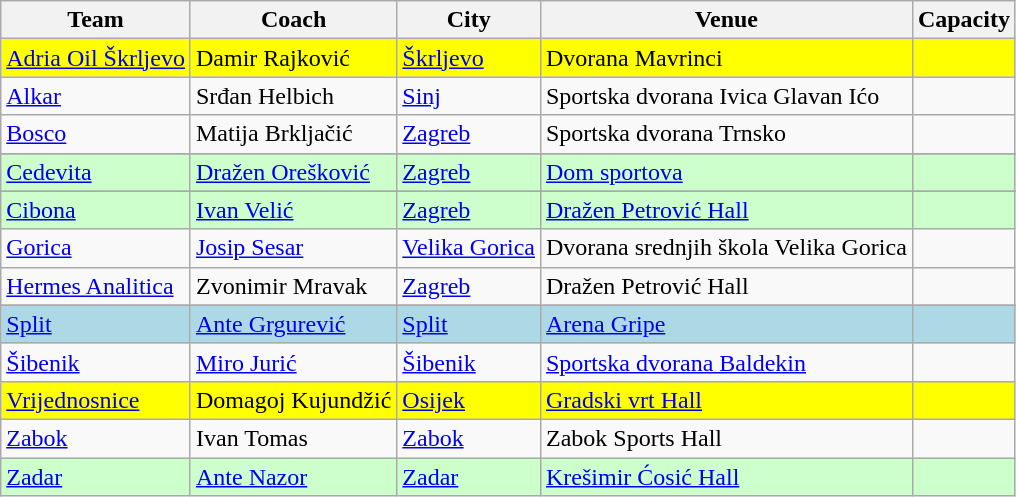<table class="wikitable sortable">
<tr>
<th>Team</th>
<th>Coach</th>
<th>City</th>
<th>Venue</th>
<th>Capacity</th>
</tr>
<tr bgcolor=yellow>
<td><a href='#'>Adria Oil Škrljevo</a></td>
<td> Damir Rajković</td>
<td><a href='#'>Škrljevo</a></td>
<td>Dvorana Mavrinci</td>
<td align=center></td>
</tr>
<tr>
<td><a href='#'>Alkar</a></td>
<td> Srđan Helbich</td>
<td><a href='#'>Sinj</a></td>
<td>Sportska dvorana Ivica Glavan Ićo</td>
<td align=center></td>
</tr>
<tr>
<td><a href='#'>Bosco</a></td>
<td> Matija Brkljačić</td>
<td><a href='#'>Zagreb</a></td>
<td>Sportska dvorana Trnsko</td>
<td align=center></td>
</tr>
<tr>
</tr>
<tr bgcolor=ccffcc>
<td><a href='#'>Cedevita</a></td>
<td> <a href='#'>Dražen Orešković</a></td>
<td><a href='#'>Zagreb</a></td>
<td><a href='#'>Dom sportova</a></td>
<td align=center></td>
</tr>
<tr>
</tr>
<tr bgcolor=ccffcc>
<td><a href='#'>Cibona</a></td>
<td> <a href='#'>Ivan Velić</a></td>
<td><a href='#'>Zagreb</a></td>
<td><a href='#'>Dražen Petrović Hall</a></td>
<td align=center></td>
</tr>
<tr>
<td><a href='#'>Gorica</a></td>
<td> <a href='#'>Josip Sesar</a></td>
<td><a href='#'>Velika Gorica</a></td>
<td>Dvorana srednjih škola Velika Gorica</td>
<td align=center></td>
</tr>
<tr>
<td><a href='#'>Hermes Analitica</a></td>
<td> Zvonimir Mravak</td>
<td><a href='#'>Zagreb</a></td>
<td>Dražen Petrović Hall</td>
<td align=center></td>
</tr>
<tr>
</tr>
<tr bgcolor=lightblue>
<td><a href='#'>Split</a></td>
<td> <a href='#'>Ante Grgurević</a></td>
<td><a href='#'>Split</a></td>
<td><a href='#'>Arena Gripe</a></td>
<td align=center></td>
</tr>
<tr>
<td><a href='#'>Šibenik</a></td>
<td> <a href='#'>Miro Jurić</a></td>
<td><a href='#'>Šibenik</a></td>
<td><a href='#'>Sportska dvorana Baldekin</a></td>
<td align=center></td>
</tr>
<tr bgcolor=yellow>
<td><a href='#'>Vrijednosnice</a></td>
<td> Domagoj Kujundžić</td>
<td><a href='#'>Osijek</a></td>
<td><a href='#'>Gradski vrt Hall</a></td>
<td align=center></td>
</tr>
<tr>
<td><a href='#'>Zabok</a></td>
<td> Ivan Tomas</td>
<td><a href='#'>Zabok</a></td>
<td>Zabok Sports Hall</td>
<td align=center></td>
</tr>
<tr bgcolor=ccffcc>
<td><a href='#'>Zadar</a></td>
<td> <a href='#'>Ante Nazor</a></td>
<td><a href='#'>Zadar</a></td>
<td><a href='#'>Krešimir Ćosić Hall</a></td>
<td align=center></td>
</tr>
</table>
